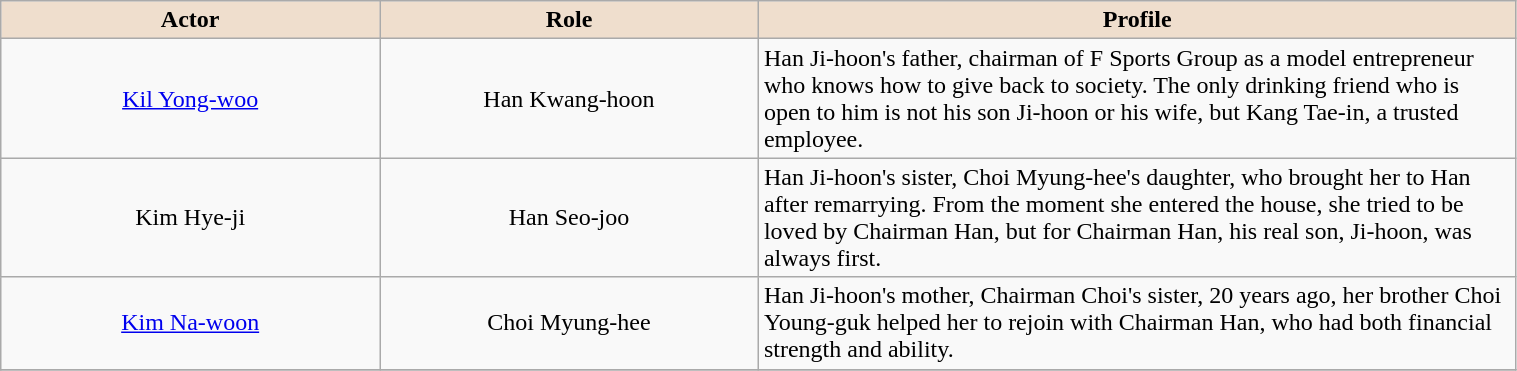<table class="wikitable" width="80%" style="text-align:center">
<tr style="background:#EFDECD; color:black" align=center>
<td width="25%"><strong>Actor</strong></td>
<td width="25%"><strong>Role</strong></td>
<td><strong>Profile</strong></td>
</tr>
<tr>
<td><a href='#'>Kil Yong-woo</a></td>
<td>Han Kwang-hoon</td>
<td align=left>Han Ji-hoon's father, chairman of F Sports Group as a model entrepreneur who knows how to give back to society. The only drinking friend who is open to him is not his son Ji-hoon or his wife, but Kang Tae-in, a trusted employee.</td>
</tr>
<tr>
<td>Kim Hye-ji</td>
<td>Han Seo-joo</td>
<td align=left>Han Ji-hoon's sister, Choi Myung-hee's daughter, who brought her to Han after remarrying. From the moment she entered the house, she tried to be loved by Chairman Han, but for Chairman Han, his real son, Ji-hoon, was always first.</td>
</tr>
<tr>
<td><a href='#'>Kim Na-woon</a></td>
<td>Choi Myung-hee</td>
<td align=left>Han Ji-hoon's mother,  Chairman Choi's sister, 20 years ago, her brother Choi Young-guk helped her to rejoin with Chairman Han, who had both financial strength and ability.</td>
</tr>
<tr>
</tr>
</table>
